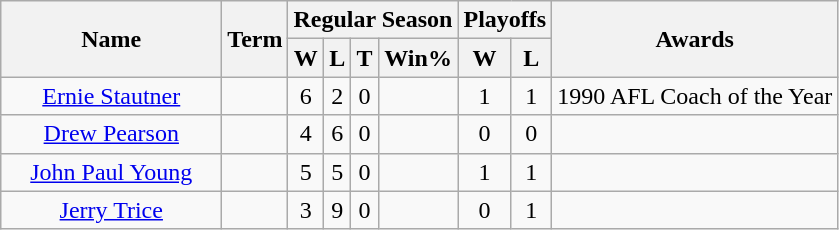<table class="wikitable">
<tr>
<th rowspan="2" style="width:140px;">Name</th>
<th rowspan="2">Term</th>
<th colspan="4">Regular Season</th>
<th colspan="2">Playoffs</th>
<th rowspan="2">Awards</th>
</tr>
<tr>
<th>W</th>
<th>L</th>
<th>T</th>
<th>Win%</th>
<th>W</th>
<th>L</th>
</tr>
<tr>
<td style="text-align:center;"><a href='#'>Ernie Stautner</a></td>
<td style="text-align:center;"></td>
<td style="text-align:center;">6</td>
<td style="text-align:center;">2</td>
<td style="text-align:center;">0</td>
<td style="text-align:center;"></td>
<td style="text-align:center;">1</td>
<td style="text-align:center;">1</td>
<td style="text-align:center;">1990 AFL Coach of the Year</td>
</tr>
<tr>
<td style="text-align:center;"><a href='#'>Drew Pearson</a></td>
<td style="text-align:center;"></td>
<td style="text-align:center;">4</td>
<td style="text-align:center;">6</td>
<td style="text-align:center;">0</td>
<td style="text-align:center;"></td>
<td style="text-align:center;">0</td>
<td style="text-align:center;">0</td>
<td style="text-align:center;"></td>
</tr>
<tr>
<td style="text-align:center;"><a href='#'>John Paul Young</a></td>
<td style="text-align:center;"></td>
<td style="text-align:center;">5</td>
<td style="text-align:center;">5</td>
<td style="text-align:center;">0</td>
<td style="text-align:center;"></td>
<td style="text-align:center;">1</td>
<td style="text-align:center;">1</td>
<td style="text-align:center;"></td>
</tr>
<tr>
<td style="text-align:center;"><a href='#'>Jerry Trice</a></td>
<td style="text-align:center;"></td>
<td style="text-align:center;">3</td>
<td style="text-align:center;">9</td>
<td style="text-align:center;">0</td>
<td style="text-align:center;"></td>
<td style="text-align:center;">0</td>
<td style="text-align:center;">1</td>
<td style="text-align:center;"></td>
</tr>
</table>
